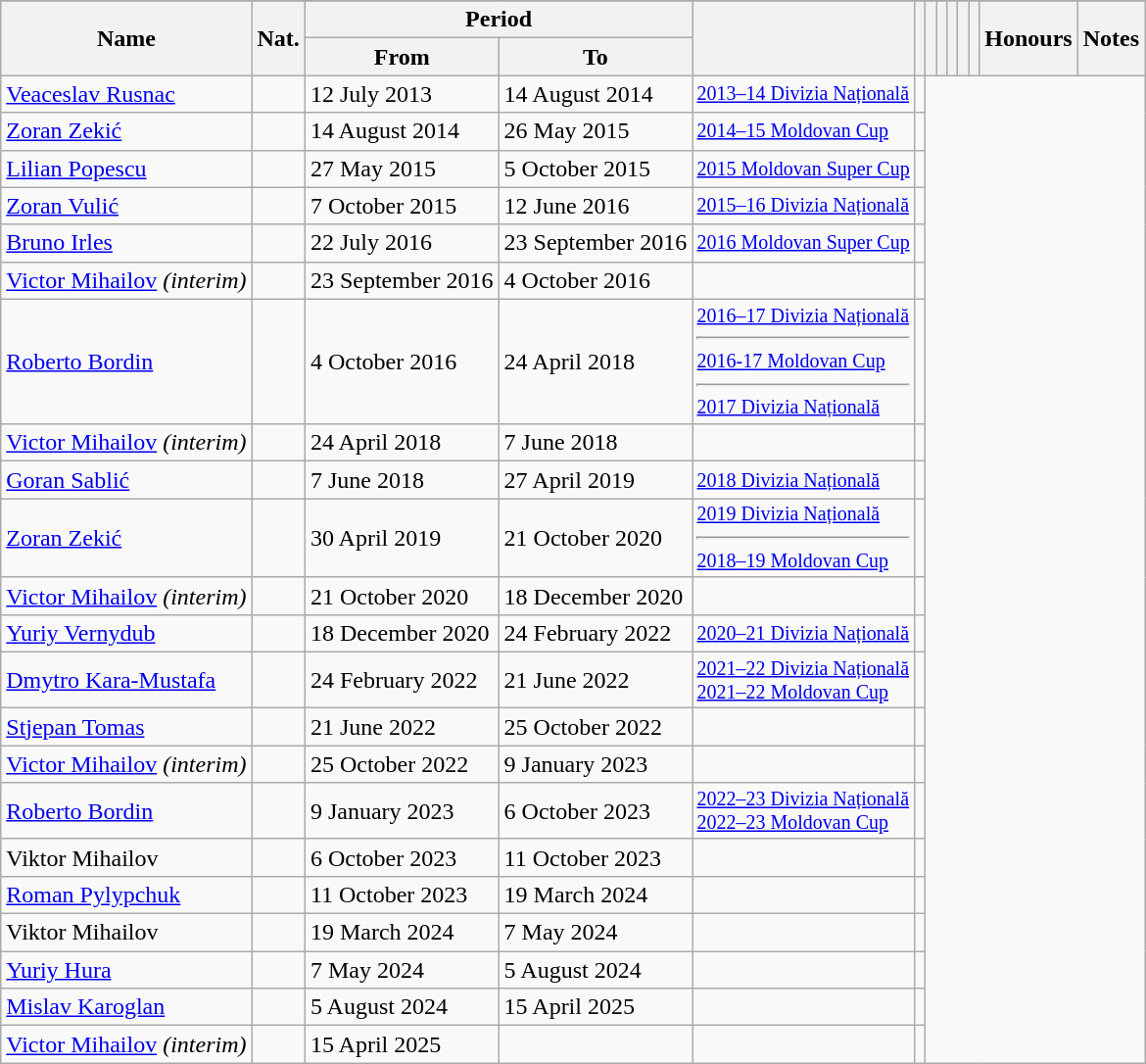<table class="wikitable sortable" style="text-align: center">
<tr>
</tr>
<tr>
<th rowspan="2">Name</th>
<th rowspan="2">Nat.</th>
<th colspan="2">Period</th>
<th rowspan="2"></th>
<th rowspan="2"></th>
<th rowspan="2"></th>
<th rowspan="2"></th>
<th rowspan="2"></th>
<th rowspan="2"></th>
<th rowspan="2"></th>
<th rowspan="2">Honours</th>
<th rowspan="2">Notes</th>
</tr>
<tr>
<th>From</th>
<th>To</th>
</tr>
<tr>
<td align=left><a href='#'>Veaceslav Rusnac</a></td>
<td align=left></td>
<td align=left>12 July 2013</td>
<td align=left>14 August 2014<br></td>
<td style="text-align:left;font-size:smaller"><a href='#'>2013–14 Divizia Națională</a></td>
<td></td>
</tr>
<tr>
<td align=left><a href='#'>Zoran Zekić</a></td>
<td align=left></td>
<td align=left>14 August 2014</td>
<td align=left>26 May 2015<br></td>
<td style="text-align:left;font-size:smaller"><a href='#'>2014–15 Moldovan Cup</a></td>
<td></td>
</tr>
<tr>
<td align=left><a href='#'>Lilian Popescu</a></td>
<td align=left></td>
<td align=left>27 May 2015</td>
<td align=left>5 October 2015<br></td>
<td style="text-align:left;font-size:smaller"><a href='#'>2015 Moldovan Super Cup</a></td>
<td></td>
</tr>
<tr>
<td align=left><a href='#'>Zoran Vulić</a></td>
<td align=left></td>
<td align=left>7 October 2015</td>
<td align=left>12 June 2016<br></td>
<td style="text-align:left;font-size:smaller"><a href='#'>2015–16 Divizia Națională</a></td>
<td></td>
</tr>
<tr>
<td align=left><a href='#'>Bruno Irles</a></td>
<td align=left></td>
<td align=left>22 July 2016</td>
<td align=left>23 September 2016<br></td>
<td style="text-align:left;font-size:smaller"><a href='#'>2016 Moldovan Super Cup</a></td>
<td></td>
</tr>
<tr>
<td align=left><a href='#'>Victor Mihailov</a> <em>(interim)</em></td>
<td align=left></td>
<td align=left>23 September 2016</td>
<td align=left>4 October 2016<br></td>
<td style="text-align:left;font-size:smaller"></td>
<td></td>
</tr>
<tr>
<td align=left><a href='#'>Roberto Bordin</a></td>
<td align=left></td>
<td align=left>4 October 2016</td>
<td align=left>24 April 2018<br></td>
<td style="text-align:left;font-size:smaller"><a href='#'>2016–17 Divizia Națională</a><hr><a href='#'>2016-17 Moldovan Cup</a><hr><a href='#'>2017 Divizia Națională</a></td>
<td></td>
</tr>
<tr>
<td align=left><a href='#'>Victor Mihailov</a> <em>(interim)</em></td>
<td align=left></td>
<td align=left>24 April 2018</td>
<td align=left>7 June 2018<br></td>
<td style="text-align:left;font-size:smaller"></td>
<td></td>
</tr>
<tr>
<td align=left><a href='#'>Goran Sablić</a></td>
<td align=left></td>
<td align=left>7 June 2018</td>
<td align=left>27 April 2019<br></td>
<td style="text-align:left;font-size:smaller"><a href='#'>2018 Divizia Națională</a></td>
<td></td>
</tr>
<tr>
<td align=left><a href='#'>Zoran Zekić</a></td>
<td align=left></td>
<td align=left>30 April 2019</td>
<td align=left>21 October 2020<br></td>
<td style="text-align:left;font-size:smaller"><a href='#'>2019 Divizia Națională</a><hr><a href='#'>2018–19 Moldovan Cup</a></td>
<td></td>
</tr>
<tr>
<td align=left><a href='#'>Victor Mihailov</a> <em>(interim)</em></td>
<td align=left></td>
<td align=left>21 October 2020</td>
<td align=left>18 December 2020<br></td>
<td style="text-align:left;font-size:smaller"></td>
<td></td>
</tr>
<tr>
<td align=left><a href='#'>Yuriy Vernydub</a></td>
<td align=left></td>
<td align=left>18 December 2020</td>
<td align=left>24 February 2022<br></td>
<td style="text-align:left;font-size:smaller"><a href='#'>2020–21 Divizia Națională</a></td>
<td></td>
</tr>
<tr>
<td align=left><a href='#'>Dmytro Kara-Mustafa</a> </td>
<td align=left></td>
<td align=left>24 February 2022</td>
<td align=left>21 June 2022<br></td>
<td style="text-align:left;font-size:smaller"><a href='#'>2021–22 Divizia Națională</a> <br> <a href='#'>2021–22 Moldovan Cup</a></td>
<td></td>
</tr>
<tr>
<td align=left><a href='#'>Stjepan Tomas</a></td>
<td align=left></td>
<td align=left>21 June 2022</td>
<td align=left>25 October 2022<br></td>
<td style="text-align:left;font-size:smaller"></td>
<td></td>
</tr>
<tr>
<td align=left><a href='#'>Victor Mihailov</a> <em>(interim)</em></td>
<td align=left></td>
<td align=left>25 October 2022</td>
<td align=left>9 January 2023<br></td>
<td style="text-align:left;font-size:smaller"></td>
<td></td>
</tr>
<tr>
<td align=left><a href='#'>Roberto Bordin</a></td>
<td align=left></td>
<td align=left>9 January 2023</td>
<td align=left>6 October 2023<br></td>
<td style="text-align:left;font-size:smaller"><a href='#'>2022–23 Divizia Națională</a> <br> <a href='#'>2022–23 Moldovan Cup</a></td>
<td></td>
</tr>
<tr>
<td align=left>Viktor Mihailov </td>
<td align=left></td>
<td align=left>6 October 2023</td>
<td align=left>11 October 2023<br></td>
<td style="text-align:left;font-size:smaller"></td>
<td></td>
</tr>
<tr>
<td align=left><a href='#'>Roman Pylypchuk</a></td>
<td align=left></td>
<td align=left>11 October 2023</td>
<td align=left>19 March 2024<br></td>
<td style="text-align:left;font-size:smaller"></td>
<td></td>
</tr>
<tr>
<td align=left>Viktor Mihailov </td>
<td align=left></td>
<td align=left>19 March 2024</td>
<td align=left>7 May 2024<br></td>
<td style="text-align:left;font-size:smaller"></td>
<td></td>
</tr>
<tr>
<td align=left><a href='#'>Yuriy Hura</a></td>
<td align=left></td>
<td align=left>7 May 2024</td>
<td align=left>5 August 2024<br></td>
<td style="text-align:left;font-size:smaller"></td>
<td></td>
</tr>
<tr>
<td align=left><a href='#'>Mislav Karoglan</a></td>
<td align=left></td>
<td align=left>5 August 2024</td>
<td align=left>15 April 2025<br></td>
<td style="text-align:left;font-size:smaller"></td>
<td></td>
</tr>
<tr>
<td align=left><a href='#'>Victor Mihailov</a> <em>(interim)</em></td>
<td align=left></td>
<td align=left>15 April 2025</td>
<td align=left><br></td>
<td style="text-align:left;font-size:smaller"></td>
<td></td>
</tr>
</table>
